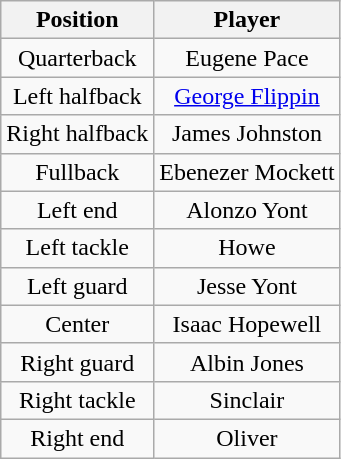<table class="wikitable" style="text-align: center;">
<tr>
<th>Position</th>
<th>Player</th>
</tr>
<tr>
<td>Quarterback</td>
<td>Eugene Pace</td>
</tr>
<tr>
<td>Left halfback</td>
<td><a href='#'>George Flippin</a></td>
</tr>
<tr>
<td>Right halfback</td>
<td>James Johnston</td>
</tr>
<tr>
<td>Fullback</td>
<td>Ebenezer Mockett</td>
</tr>
<tr>
<td>Left end</td>
<td>Alonzo Yont</td>
</tr>
<tr>
<td>Left tackle</td>
<td>Howe</td>
</tr>
<tr>
<td>Left guard</td>
<td>Jesse Yont</td>
</tr>
<tr>
<td>Center</td>
<td>Isaac Hopewell</td>
</tr>
<tr>
<td>Right guard</td>
<td>Albin Jones</td>
</tr>
<tr>
<td>Right tackle</td>
<td>Sinclair</td>
</tr>
<tr>
<td>Right end</td>
<td>Oliver</td>
</tr>
</table>
